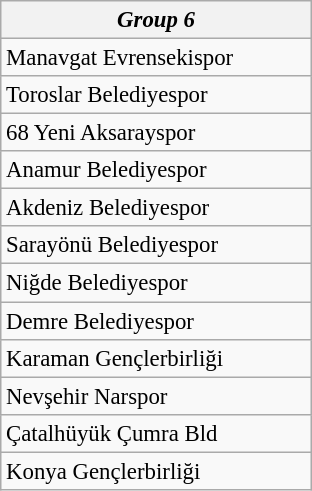<table class="wikitable collapsible collapsed" style="font-size:95%;">
<tr>
<th colspan="1" width="200"><em>Group 6</em></th>
</tr>
<tr>
<td>Manavgat Evrensekispor</td>
</tr>
<tr>
<td>Toroslar Belediyespor</td>
</tr>
<tr>
<td>68 Yeni Aksarayspor</td>
</tr>
<tr>
<td>Anamur Belediyespor</td>
</tr>
<tr>
<td>Akdeniz Belediyespor</td>
</tr>
<tr>
<td>Sarayönü Belediyespor</td>
</tr>
<tr>
<td>Niğde Belediyespor</td>
</tr>
<tr>
<td>Demre Belediyespor</td>
</tr>
<tr>
<td>Karaman Gençlerbirliği</td>
</tr>
<tr>
<td>Nevşehir Narspor</td>
</tr>
<tr>
<td>Çatalhüyük Çumra Bld</td>
</tr>
<tr>
<td>Konya Gençlerbirliği</td>
</tr>
</table>
